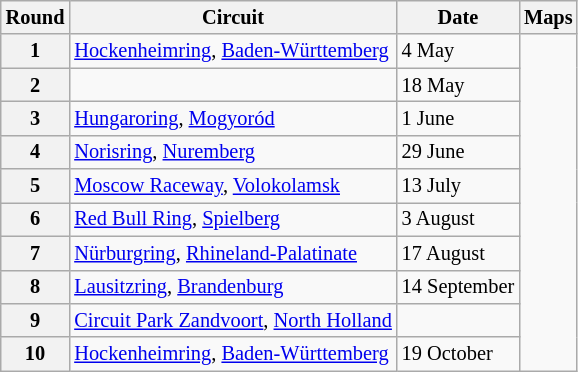<table class="wikitable" border="1" style="font-size: 85%;">
<tr>
<th>Round</th>
<th>Circuit</th>
<th>Date</th>
<th>Maps</th>
</tr>
<tr>
<th>1</th>
<td> <a href='#'>Hockenheimring</a>, <a href='#'>Baden-Württemberg</a></td>
<td>4 May</td>
<td rowspan=10><br>








</td>
</tr>
<tr>
<th>2</th>
<td></td>
<td>18 May</td>
</tr>
<tr>
<th>3</th>
<td> <a href='#'>Hungaroring</a>, <a href='#'>Mogyoród</a></td>
<td>1 June</td>
</tr>
<tr>
<th>4</th>
<td> <a href='#'>Norisring</a>, <a href='#'>Nuremberg</a></td>
<td>29 June</td>
</tr>
<tr>
<th>5</th>
<td> <a href='#'>Moscow Raceway</a>, <a href='#'>Volokolamsk</a></td>
<td>13 July</td>
</tr>
<tr>
<th>6</th>
<td> <a href='#'>Red Bull Ring</a>, <a href='#'>Spielberg</a></td>
<td>3 August</td>
</tr>
<tr>
<th>7</th>
<td>  <a href='#'>Nürburgring</a>, <a href='#'>Rhineland-Palatinate</a></td>
<td>17 August</td>
</tr>
<tr>
<th>8</th>
<td> <a href='#'>Lausitzring</a>, <a href='#'>Brandenburg</a></td>
<td>14 September</td>
</tr>
<tr>
<th>9</th>
<td> <a href='#'>Circuit Park Zandvoort</a>, <a href='#'>North Holland</a></td>
<td></td>
</tr>
<tr>
<th>10</th>
<td> <a href='#'>Hockenheimring</a>, <a href='#'>Baden-Württemberg</a></td>
<td>19 October</td>
</tr>
</table>
